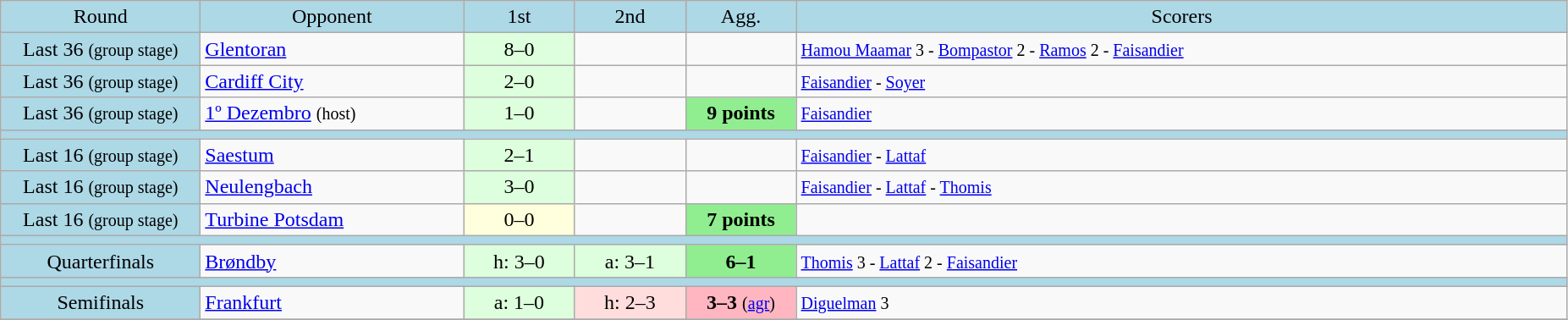<table class="wikitable" style="text-align:center">
<tr bgcolor=lightblue>
<td width=150px>Round</td>
<td width=200px>Opponent</td>
<td width=80px>1st</td>
<td width=80px>2nd</td>
<td width=80px>Agg.</td>
<td width=600px>Scorers</td>
</tr>
<tr>
<td bgcolor=lightblue>Last 36 <small>(group stage)</small></td>
<td align=left> <a href='#'>Glentoran</a></td>
<td bgcolor="#ddffdd">8–0</td>
<td></td>
<td></td>
<td align=left><small><a href='#'>Hamou Maamar</a> 3 - <a href='#'>Bompastor</a> 2 - <a href='#'>Ramos</a> 2 - <a href='#'>Faisandier</a></small></td>
</tr>
<tr>
<td bgcolor=lightblue>Last 36 <small>(group stage)</small></td>
<td align=left> <a href='#'>Cardiff City</a></td>
<td bgcolor="#ddffdd">2–0</td>
<td></td>
<td></td>
<td align=left><small><a href='#'>Faisandier</a> - <a href='#'>Soyer</a></small></td>
</tr>
<tr>
<td bgcolor=lightblue>Last 36 <small>(group stage)</small></td>
<td align=left> <a href='#'>1º Dezembro</a> <small>(host)</small></td>
<td bgcolor="#ddffdd">1–0</td>
<td></td>
<td bgcolor=lightgreen><strong>9 points</strong></td>
<td align=left><small><a href='#'>Faisandier</a></small></td>
</tr>
<tr bgcolor=lightblue>
<td colspan=6></td>
</tr>
<tr>
<td bgcolor=lightblue>Last 16 <small>(group stage)</small></td>
<td align=left> <a href='#'>Saestum</a></td>
<td bgcolor="#ddffdd">2–1</td>
<td></td>
<td></td>
<td align=left><small><a href='#'>Faisandier</a> - <a href='#'>Lattaf</a></small></td>
</tr>
<tr>
<td bgcolor=lightblue>Last 16 <small>(group stage)</small></td>
<td align=left> <a href='#'>Neulengbach</a></td>
<td bgcolor="#ddffdd">3–0</td>
<td></td>
<td></td>
<td align=left><small><a href='#'>Faisandier</a> - <a href='#'>Lattaf</a> - <a href='#'>Thomis</a></small></td>
</tr>
<tr>
<td bgcolor=lightblue>Last 16 <small>(group stage)</small></td>
<td align=left> <a href='#'>Turbine Potsdam</a></td>
<td bgcolor="#ffffdd">0–0</td>
<td></td>
<td bgcolor=lightgreen><strong>7 points</strong></td>
<td align=left></td>
</tr>
<tr bgcolor=lightblue>
<td colspan=6></td>
</tr>
<tr>
<td bgcolor=lightblue>Quarterfinals</td>
<td align=left> <a href='#'>Brøndby</a></td>
<td bgcolor="#ddffdd">h: 3–0</td>
<td bgcolor="#ddffdd">a: 3–1</td>
<td bgcolor=lightgreen><strong>6–1</strong></td>
<td align=left><small><a href='#'>Thomis</a> 3 - <a href='#'>Lattaf</a> 2 - <a href='#'>Faisandier</a></small></td>
</tr>
<tr bgcolor=lightblue>
<td colspan=6></td>
</tr>
<tr>
<td bgcolor=lightblue>Semifinals</td>
<td align=left> <a href='#'>Frankfurt</a></td>
<td bgcolor="#ddffdd">a: 1–0</td>
<td bgcolor="#ffdddd">h: 2–3</td>
<td bgcolor=lightpink><strong>3–3</strong> <small>(<a href='#'>agr</a>)</small></td>
<td align=left><small><a href='#'>Diguelman</a> 3</small></td>
</tr>
<tr>
</tr>
</table>
